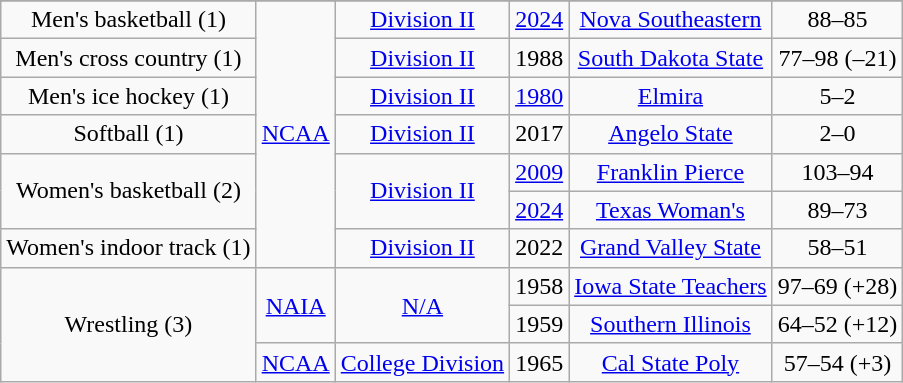<table class="wikitable">
<tr align="center">
</tr>
<tr align="center">
<td>Men's basketball (1)</td>
<td rowspan="7"><a href='#'>NCAA</a></td>
<td><a href='#'>Division II</a></td>
<td><a href='#'>2024</a></td>
<td><a href='#'>Nova Southeastern</a></td>
<td>88–85</td>
</tr>
<tr align="center">
<td rowspan="1">Men's cross country (1)</td>
<td rowspan="1"><a href='#'>Division II</a></td>
<td>1988</td>
<td><a href='#'>South Dakota State</a></td>
<td>77–98 (–21)</td>
</tr>
<tr align="center">
<td rowspan="1">Men's ice hockey (1)</td>
<td rowspan="1"><a href='#'>Division II</a></td>
<td><a href='#'>1980</a></td>
<td><a href='#'>Elmira</a></td>
<td>5–2</td>
</tr>
<tr align="center">
<td rowspan="1">Softball (1)</td>
<td rowspan="1"><a href='#'>Division II</a></td>
<td>2017</td>
<td><a href='#'>Angelo State</a></td>
<td>2–0</td>
</tr>
<tr align="center">
<td rowspan="2">Women's basketball (2)</td>
<td rowspan="2"><a href='#'>Division II</a></td>
<td><a href='#'>2009</a></td>
<td><a href='#'>Franklin Pierce</a></td>
<td>103–94</td>
</tr>
<tr align="center">
<td><a href='#'>2024</a></td>
<td><a href='#'>Texas Woman's</a></td>
<td>89–73</td>
</tr>
<tr align="center">
<td rowspan="1">Women's indoor track (1)</td>
<td rowspan="1"><a href='#'>Division II</a></td>
<td>2022</td>
<td><a href='#'>Grand Valley State</a></td>
<td>58–51</td>
</tr>
<tr align="center">
<td rowspan="3">Wrestling (3)</td>
<td rowspan="2"><a href='#'>NAIA</a></td>
<td rowspan="2"><a href='#'>N/A</a></td>
<td rowspan="1">1958</td>
<td rowspan="1"><a href='#'>Iowa State Teachers</a></td>
<td rowspan="1">97–69 (+28)</td>
</tr>
<tr align="center">
<td rowspan="1">1959</td>
<td rowspan="1"><a href='#'>Southern Illinois</a></td>
<td rowspan="1">64–52 (+12)</td>
</tr>
<tr align="center">
<td rowspan="1"><a href='#'>NCAA</a></td>
<td rowspan="1"><a href='#'>College Division</a></td>
<td>1965</td>
<td><a href='#'>Cal State Poly</a></td>
<td>57–54 (+3)</td>
</tr>
</table>
